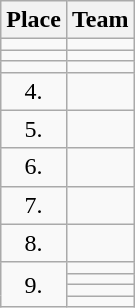<table class="wikitable">
<tr>
<th>Place</th>
<th>Team</th>
</tr>
<tr>
<td align="center"></td>
<td></td>
</tr>
<tr>
<td align="center"></td>
<td></td>
</tr>
<tr>
<td align="center"></td>
<td></td>
</tr>
<tr>
<td align="center">4.</td>
<td></td>
</tr>
<tr>
<td align="center">5.</td>
<td></td>
</tr>
<tr>
<td align="center">6.</td>
<td></td>
</tr>
<tr>
<td align="center">7.</td>
<td></td>
</tr>
<tr>
<td align="center">8.</td>
<td></td>
</tr>
<tr>
<td rowspan=4 align="center">9.</td>
<td></td>
</tr>
<tr>
<td></td>
</tr>
<tr>
<td></td>
</tr>
<tr>
<td></td>
</tr>
</table>
